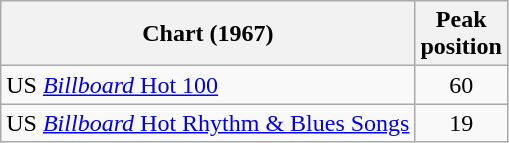<table class="wikitable sortable">
<tr>
<th>Chart (1967)</th>
<th>Peak<br>position</th>
</tr>
<tr>
<td>US <a href='#'><em>Billboard</em> Hot 100</a></td>
<td align="center">60</td>
</tr>
<tr>
<td>US <a href='#'><em>Billboard</em> Hot Rhythm & Blues Songs</a></td>
<td align="center">19</td>
</tr>
</table>
